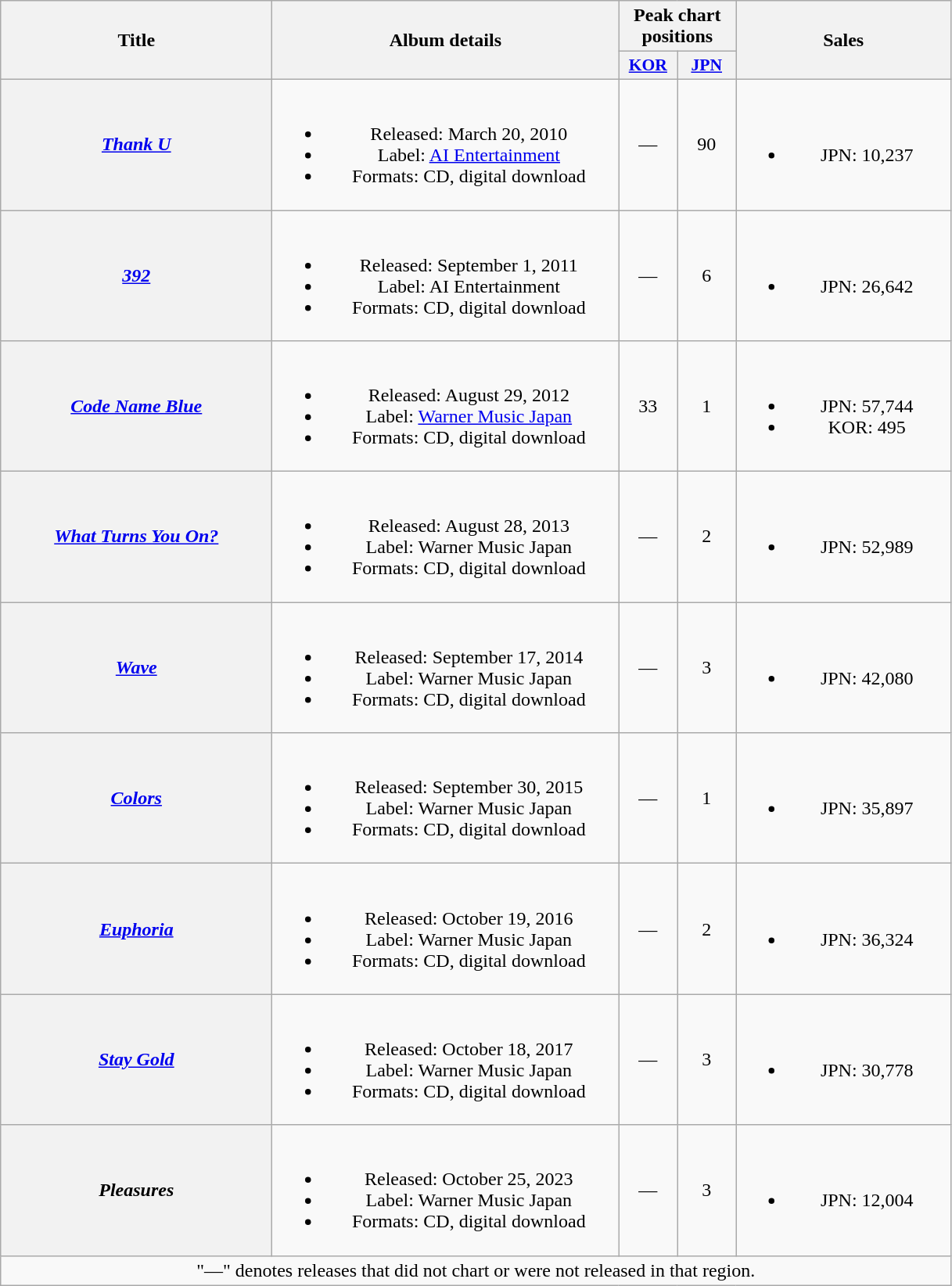<table class="wikitable plainrowheaders" style="text-align:center" border="1" border="1">
<tr>
<th scope="col" rowspan="2" style="width:14em">Title</th>
<th scope="col" rowspan="2" style="width:18em">Album details</th>
<th colspan="2" scope="col">Peak chart positions</th>
<th scope="col" rowspan="2" style="width:11em">Sales</th>
</tr>
<tr>
<th scope="col" style="width:3em;font-size:90%"><a href='#'>KOR</a><br></th>
<th scope="col" style="width:3em;font-size:90%"><a href='#'>JPN</a><br></th>
</tr>
<tr>
<th scope="row"><em><a href='#'>Thank U</a></em></th>
<td><br><ul><li>Released: March 20, 2010</li><li>Label: <a href='#'>AI Entertainment</a></li><li>Formats: CD, digital download</li></ul></td>
<td>—</td>
<td>90</td>
<td><br><ul><li>JPN: 10,237</li></ul></td>
</tr>
<tr>
<th scope="row"><em><a href='#'>392</a></em></th>
<td><br><ul><li>Released: September 1, 2011</li><li>Label: AI Entertainment</li><li>Formats: CD, digital download</li></ul></td>
<td>—</td>
<td>6</td>
<td><br><ul><li>JPN: 26,642</li></ul></td>
</tr>
<tr>
<th scope="row"><em><a href='#'>Code Name Blue</a></em></th>
<td><br><ul><li>Released: August 29, 2012</li><li>Label: <a href='#'>Warner Music Japan</a></li><li>Formats: CD, digital download</li></ul></td>
<td>33</td>
<td>1</td>
<td><br><ul><li>JPN: 57,744</li><li>KOR: 495</li></ul></td>
</tr>
<tr>
<th scope="row"><em><a href='#'>What Turns You On?</a></em></th>
<td><br><ul><li>Released: August 28, 2013</li><li>Label: Warner Music Japan</li><li>Formats: CD, digital download</li></ul></td>
<td>—</td>
<td>2</td>
<td><br><ul><li>JPN: 52,989</li></ul></td>
</tr>
<tr>
<th scope="row"><em><a href='#'>Wave</a></em></th>
<td><br><ul><li>Released: September 17, 2014</li><li>Label: Warner Music Japan</li><li>Formats: CD, digital download</li></ul></td>
<td>—</td>
<td>3</td>
<td><br><ul><li>JPN: 42,080</li></ul></td>
</tr>
<tr>
<th scope="row"><em><a href='#'>Colors</a></em></th>
<td><br><ul><li>Released: September 30, 2015</li><li>Label: Warner Music Japan</li><li>Formats: CD, digital download</li></ul></td>
<td>—</td>
<td>1</td>
<td><br><ul><li>JPN: 35,897</li></ul></td>
</tr>
<tr>
<th scope="row"><em><a href='#'>Euphoria</a></em></th>
<td><br><ul><li>Released: October 19, 2016</li><li>Label: Warner Music Japan</li><li>Formats: CD, digital download</li></ul></td>
<td>—</td>
<td>2</td>
<td><br><ul><li>JPN: 36,324</li></ul></td>
</tr>
<tr>
<th scope="row"><em><a href='#'>Stay Gold</a></em></th>
<td><br><ul><li>Released: October 18, 2017</li><li>Label: Warner Music Japan</li><li>Formats: CD, digital download</li></ul></td>
<td>—</td>
<td>3</td>
<td><br><ul><li>JPN: 30,778</li></ul></td>
</tr>
<tr>
<th scope="row"><em>Pleasures</em></th>
<td><br><ul><li>Released: October 25, 2023</li><li>Label: Warner Music Japan</li><li>Formats: CD, digital download</li></ul></td>
<td>—</td>
<td>3</td>
<td><br><ul><li>JPN: 12,004</li></ul></td>
</tr>
<tr>
<td colspan="5">"—" denotes releases that did not chart or were not released in that region.</td>
</tr>
</table>
